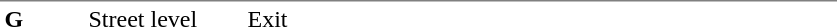<table table border=0 cellspacing=0 cellpadding=3>
<tr>
<td style="border-top:solid 1px gray;" width=50 valign=top><strong>G</strong></td>
<td style="border-top:solid 1px gray;" width=100 valign=top>Street level</td>
<td style="border-top:solid 1px gray;" width=390 valign=top>Exit</td>
</tr>
</table>
